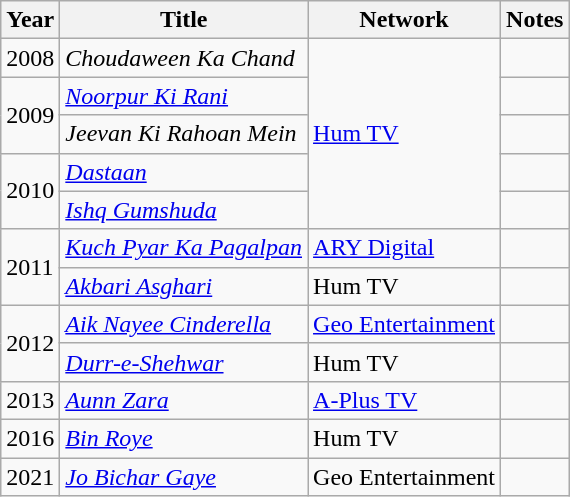<table class="sortable wikitable">
<tr>
<th>Year</th>
<th>Title</th>
<th>Network</th>
<th>Notes</th>
</tr>
<tr>
<td>2008</td>
<td><em>Choudaween Ka Chand</em></td>
<td rowspan="5"><a href='#'>Hum TV</a></td>
<td></td>
</tr>
<tr>
<td rowspan="2">2009</td>
<td><em><a href='#'>Noorpur Ki Rani</a></em></td>
<td></td>
</tr>
<tr>
<td><em>Jeevan Ki Rahoan Mein</em></td>
<td></td>
</tr>
<tr>
<td rowspan="2">2010</td>
<td><em><a href='#'>Dastaan</a></em></td>
<td></td>
</tr>
<tr>
<td><em><a href='#'>Ishq Gumshuda</a></em></td>
<td></td>
</tr>
<tr>
<td rowspan="2">2011</td>
<td><em><a href='#'>Kuch Pyar Ka Pagalpan</a></em></td>
<td><a href='#'>ARY Digital</a></td>
<td></td>
</tr>
<tr>
<td><em><a href='#'>Akbari Asghari</a></em></td>
<td>Hum TV</td>
<td></td>
</tr>
<tr>
<td rowspan="2">2012</td>
<td><em><a href='#'>Aik Nayee Cinderella</a></em></td>
<td><a href='#'>Geo Entertainment</a></td>
<td></td>
</tr>
<tr>
<td><em><a href='#'>Durr-e-Shehwar</a></em></td>
<td>Hum TV</td>
<td></td>
</tr>
<tr>
<td>2013</td>
<td><em><a href='#'>Aunn Zara</a></em></td>
<td><a href='#'>A-Plus TV</a></td>
<td></td>
</tr>
<tr>
<td>2016</td>
<td><em><a href='#'>Bin Roye</a></em></td>
<td>Hum TV</td>
<td></td>
</tr>
<tr>
<td>2021</td>
<td><em><a href='#'>Jo Bichar Gaye</a></em></td>
<td>Geo Entertainment</td>
<td></td>
</tr>
</table>
